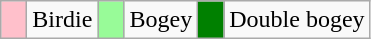<table class="wikitable" span = 50>
<tr>
<td style="background: Pink;" width=10></td>
<td>Birdie</td>
<td style="background: PaleGreen;" width=10></td>
<td>Bogey</td>
<td style="background: Green;" width=10></td>
<td>Double bogey</td>
</tr>
</table>
